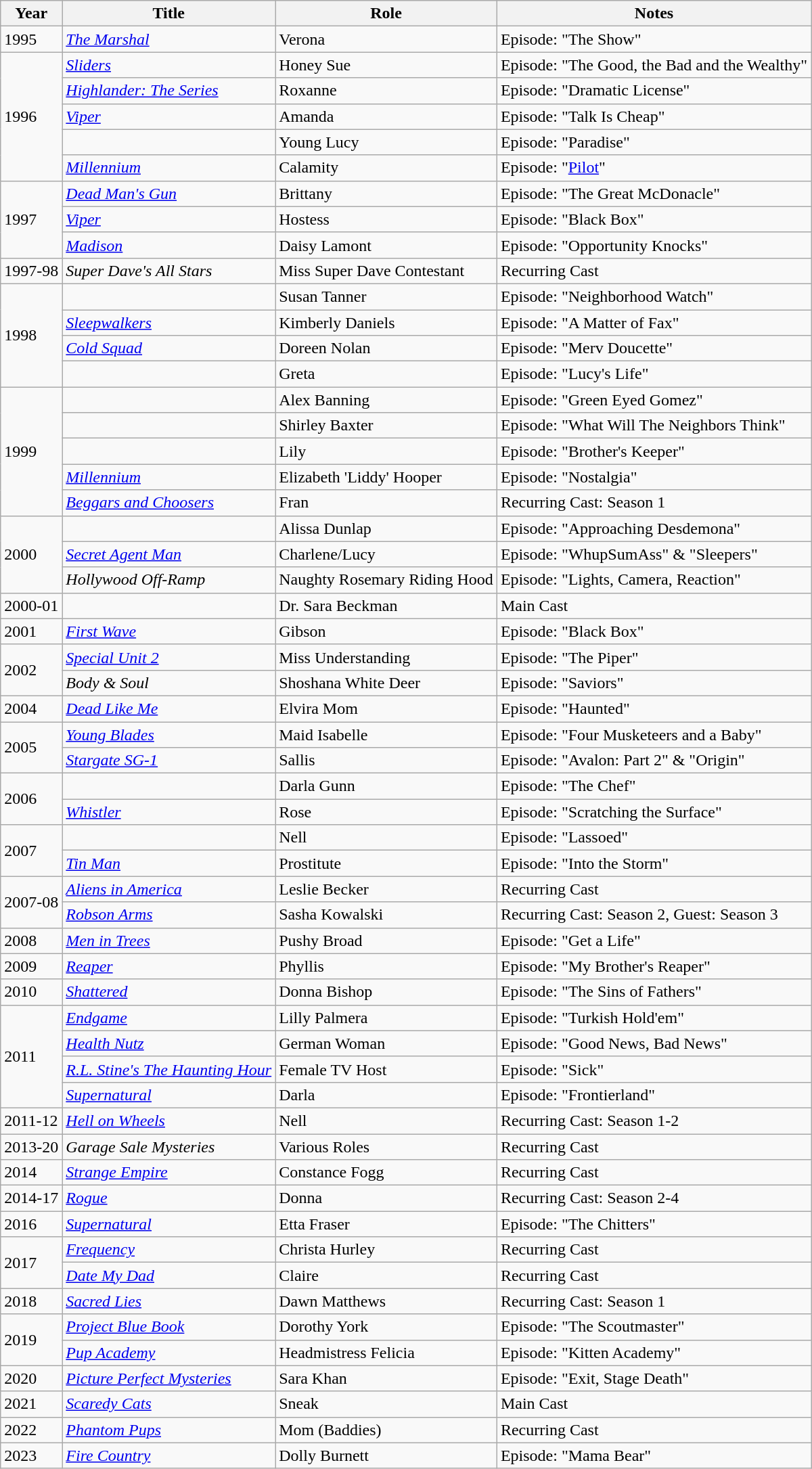<table class="wikitable sortable">
<tr>
<th>Year</th>
<th>Title</th>
<th>Role</th>
<th>Notes</th>
</tr>
<tr>
<td>1995</td>
<td data-sort-value="Marshal, The"><em><a href='#'>The Marshal</a></em></td>
<td>Verona</td>
<td>Episode: "The Show"</td>
</tr>
<tr>
<td rowspan="5">1996</td>
<td><em><a href='#'>Sliders</a></em></td>
<td>Honey Sue</td>
<td>Episode: "The Good, the Bad and the Wealthy"</td>
</tr>
<tr>
<td><em><a href='#'>Highlander: The Series</a></em></td>
<td>Roxanne</td>
<td>Episode: "Dramatic License"</td>
</tr>
<tr>
<td><em><a href='#'>Viper</a></em></td>
<td>Amanda</td>
<td>Episode: "Talk Is Cheap"</td>
</tr>
<tr>
<td><em></em></td>
<td>Young Lucy</td>
<td>Episode: "Paradise"</td>
</tr>
<tr>
<td><em><a href='#'>Millennium</a></em></td>
<td>Calamity</td>
<td>Episode: "<a href='#'>Pilot</a>"</td>
</tr>
<tr>
<td rowspan="3">1997</td>
<td><em><a href='#'>Dead Man's Gun</a></em></td>
<td>Brittany</td>
<td>Episode: "The Great McDonacle"</td>
</tr>
<tr>
<td><em><a href='#'>Viper</a></em></td>
<td>Hostess</td>
<td>Episode: "Black Box"</td>
</tr>
<tr>
<td><em><a href='#'>Madison</a></em></td>
<td>Daisy Lamont</td>
<td>Episode: "Opportunity Knocks"</td>
</tr>
<tr>
<td>1997-98</td>
<td><em>Super Dave's All Stars</em></td>
<td>Miss Super Dave Contestant</td>
<td>Recurring Cast</td>
</tr>
<tr>
<td rowspan="4">1998</td>
<td><em></em></td>
<td>Susan Tanner</td>
<td>Episode: "Neighborhood Watch"</td>
</tr>
<tr>
<td><em><a href='#'>Sleepwalkers</a></em></td>
<td>Kimberly Daniels</td>
<td>Episode: "A Matter of Fax"</td>
</tr>
<tr>
<td><em><a href='#'>Cold Squad</a></em></td>
<td>Doreen Nolan</td>
<td>Episode: "Merv Doucette"</td>
</tr>
<tr>
<td><em></em></td>
<td>Greta</td>
<td>Episode: "Lucy's Life"</td>
</tr>
<tr>
<td rowspan="5">1999</td>
<td><em></em></td>
<td>Alex Banning</td>
<td>Episode: "Green Eyed Gomez"</td>
</tr>
<tr>
<td><em></em></td>
<td>Shirley Baxter</td>
<td>Episode: "What Will The Neighbors Think"</td>
</tr>
<tr>
<td><em></em></td>
<td>Lily</td>
<td>Episode: "Brother's Keeper"</td>
</tr>
<tr>
<td><em><a href='#'>Millennium</a></em></td>
<td>Elizabeth 'Liddy' Hooper</td>
<td>Episode: "Nostalgia"</td>
</tr>
<tr>
<td><em><a href='#'>Beggars and Choosers</a></em></td>
<td>Fran</td>
<td>Recurring Cast: Season 1</td>
</tr>
<tr>
<td rowspan="3">2000</td>
<td><em></em></td>
<td>Alissa Dunlap</td>
<td>Episode: "Approaching Desdemona"</td>
</tr>
<tr>
<td><em><a href='#'>Secret Agent Man</a></em></td>
<td>Charlene/Lucy</td>
<td>Episode: "WhupSumAss" & "Sleepers"</td>
</tr>
<tr>
<td><em>Hollywood Off-Ramp</em></td>
<td>Naughty Rosemary Riding Hood</td>
<td>Episode: "Lights, Camera, Reaction"</td>
</tr>
<tr>
<td>2000-01</td>
<td><em></em></td>
<td>Dr. Sara Beckman</td>
<td>Main Cast</td>
</tr>
<tr>
<td>2001</td>
<td><em><a href='#'>First Wave</a></em></td>
<td>Gibson</td>
<td>Episode: "Black Box"</td>
</tr>
<tr>
<td rowspan="2">2002</td>
<td><em><a href='#'>Special Unit 2</a></em></td>
<td>Miss Understanding</td>
<td>Episode: "The Piper"</td>
</tr>
<tr>
<td><em>Body & Soul</em></td>
<td>Shoshana White Deer</td>
<td>Episode: "Saviors"</td>
</tr>
<tr>
<td>2004</td>
<td><em><a href='#'>Dead Like Me</a></em></td>
<td>Elvira Mom</td>
<td>Episode: "Haunted"</td>
</tr>
<tr>
<td rowspan="2">2005</td>
<td><em><a href='#'>Young Blades</a></em></td>
<td>Maid Isabelle</td>
<td>Episode: "Four Musketeers and a Baby"</td>
</tr>
<tr>
<td><em><a href='#'>Stargate SG-1</a></em></td>
<td>Sallis</td>
<td>Episode: "Avalon: Part 2" & "Origin"</td>
</tr>
<tr>
<td rowspan="2">2006</td>
<td><em></em></td>
<td>Darla Gunn</td>
<td>Episode: "The Chef"</td>
</tr>
<tr>
<td><em><a href='#'>Whistler</a></em></td>
<td>Rose</td>
<td>Episode: "Scratching the Surface"</td>
</tr>
<tr>
<td rowspan="2">2007</td>
<td><em></em></td>
<td>Nell</td>
<td>Episode: "Lassoed"</td>
</tr>
<tr>
<td><em><a href='#'>Tin Man</a></em></td>
<td>Prostitute</td>
<td>Episode: "Into the Storm"</td>
</tr>
<tr>
<td rowspan="2">2007-08</td>
<td><em><a href='#'>Aliens in America</a></em></td>
<td>Leslie Becker</td>
<td>Recurring Cast</td>
</tr>
<tr>
<td><em><a href='#'>Robson Arms</a></em></td>
<td>Sasha Kowalski</td>
<td>Recurring Cast: Season 2, Guest: Season 3</td>
</tr>
<tr>
<td>2008</td>
<td><em><a href='#'>Men in Trees</a></em></td>
<td>Pushy Broad</td>
<td>Episode: "Get a Life"</td>
</tr>
<tr>
<td>2009</td>
<td><em><a href='#'>Reaper</a></em></td>
<td>Phyllis</td>
<td>Episode: "My Brother's Reaper"</td>
</tr>
<tr>
<td>2010</td>
<td><em><a href='#'>Shattered</a></em></td>
<td>Donna Bishop</td>
<td>Episode: "The Sins of Fathers"</td>
</tr>
<tr>
<td rowspan="4">2011</td>
<td><em><a href='#'>Endgame</a></em></td>
<td>Lilly Palmera</td>
<td>Episode: "Turkish Hold'em"</td>
</tr>
<tr>
<td><em><a href='#'>Health Nutz</a></em></td>
<td>German Woman</td>
<td>Episode: "Good News, Bad News"</td>
</tr>
<tr>
<td><em><a href='#'>R.L. Stine's The Haunting Hour</a></em></td>
<td>Female TV Host</td>
<td>Episode: "Sick"</td>
</tr>
<tr>
<td><em><a href='#'>Supernatural</a></em></td>
<td>Darla</td>
<td>Episode: "Frontierland"</td>
</tr>
<tr>
<td>2011-12</td>
<td><em><a href='#'>Hell on Wheels</a></em></td>
<td>Nell</td>
<td>Recurring Cast: Season 1-2</td>
</tr>
<tr>
<td>2013-20</td>
<td><em>Garage Sale Mysteries</em></td>
<td>Various Roles</td>
<td>Recurring Cast</td>
</tr>
<tr>
<td>2014</td>
<td><em><a href='#'>Strange Empire</a></em></td>
<td>Constance Fogg</td>
<td>Recurring Cast</td>
</tr>
<tr>
<td>2014-17</td>
<td><em><a href='#'>Rogue</a></em></td>
<td>Donna</td>
<td>Recurring Cast: Season 2-4</td>
</tr>
<tr>
<td>2016</td>
<td><em><a href='#'>Supernatural</a></em></td>
<td>Etta Fraser</td>
<td>Episode: "The Chitters"</td>
</tr>
<tr>
<td rowspan="2">2017</td>
<td><em><a href='#'>Frequency</a></em></td>
<td>Christa Hurley</td>
<td>Recurring Cast</td>
</tr>
<tr>
<td><em><a href='#'>Date My Dad</a></em></td>
<td>Claire</td>
<td>Recurring Cast</td>
</tr>
<tr>
<td>2018</td>
<td><em><a href='#'>Sacred Lies</a></em></td>
<td>Dawn Matthews</td>
<td>Recurring Cast: Season 1</td>
</tr>
<tr>
<td rowspan="2">2019</td>
<td><em><a href='#'>Project Blue Book</a></em></td>
<td>Dorothy York</td>
<td>Episode: "The Scoutmaster"</td>
</tr>
<tr>
<td><em><a href='#'>Pup Academy</a></em></td>
<td>Headmistress Felicia</td>
<td>Episode: "Kitten Academy"</td>
</tr>
<tr>
<td>2020</td>
<td><em><a href='#'>Picture Perfect Mysteries</a></em></td>
<td>Sara Khan</td>
<td>Episode: "Exit, Stage Death"</td>
</tr>
<tr>
<td>2021</td>
<td><em><a href='#'>Scaredy Cats</a></em></td>
<td>Sneak</td>
<td>Main Cast</td>
</tr>
<tr>
<td>2022</td>
<td><em><a href='#'>Phantom Pups</a></em></td>
<td>Mom (Baddies)</td>
<td>Recurring Cast</td>
</tr>
<tr>
<td>2023</td>
<td><em><a href='#'>Fire Country</a></em></td>
<td>Dolly Burnett</td>
<td>Episode: "Mama Bear"</td>
</tr>
</table>
